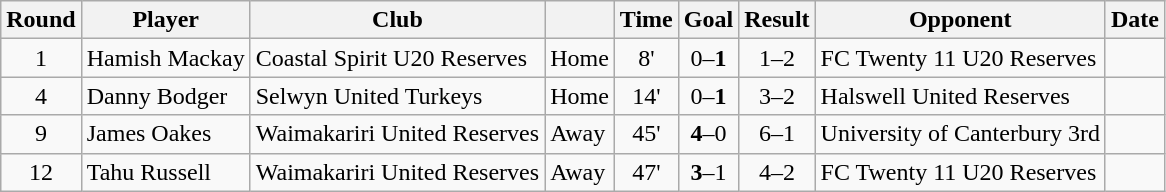<table class="wikitable">
<tr>
<th>Round</th>
<th>Player</th>
<th>Club</th>
<th></th>
<th>Time</th>
<th class="unsortable">Goal</th>
<th class="unsortable">Result</th>
<th>Opponent</th>
<th>Date</th>
</tr>
<tr>
<td align=center>1</td>
<td>Hamish Mackay</td>
<td>Coastal Spirit U20 Reserves</td>
<td>Home</td>
<td align=center>8'</td>
<td align=center>0–<strong>1</strong></td>
<td align=center>1–2</td>
<td>FC Twenty 11 U20 Reserves</td>
<td></td>
</tr>
<tr>
<td align=center>4</td>
<td>Danny Bodger</td>
<td>Selwyn United Turkeys</td>
<td>Home</td>
<td align=center>14'</td>
<td align=center>0–<strong>1</strong></td>
<td align=center>3–2</td>
<td>Halswell United Reserves</td>
<td></td>
</tr>
<tr>
<td align=center>9</td>
<td>James Oakes</td>
<td>Waimakariri United Reserves</td>
<td>Away</td>
<td align=center>45'</td>
<td align=center><strong>4</strong>–0</td>
<td align=center>6–1</td>
<td>University of Canterbury 3rd</td>
<td></td>
</tr>
<tr>
<td align=center>12</td>
<td>Tahu Russell</td>
<td>Waimakariri United Reserves</td>
<td>Away</td>
<td align=center>47'</td>
<td align=center><strong>3</strong>–1</td>
<td align=center>4–2</td>
<td>FC Twenty 11 U20 Reserves</td>
<td></td>
</tr>
</table>
